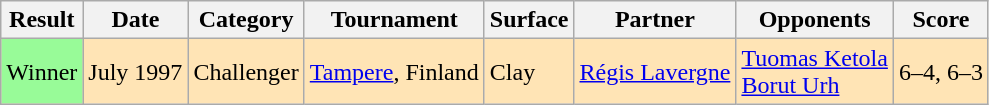<table class=wikitable>
<tr>
<th>Result</th>
<th>Date</th>
<th>Category</th>
<th>Tournament</th>
<th>Surface</th>
<th>Partner</th>
<th>Opponents</th>
<th>Score</th>
</tr>
<tr bgcolor=moccasin>
<td style="background:#98FB98">Winner</td>
<td>July 1997</td>
<td>Challenger</td>
<td><a href='#'>Tampere</a>, Finland</td>
<td>Clay</td>
<td> <a href='#'>Régis Lavergne</a></td>
<td> <a href='#'>Tuomas Ketola</a><br> <a href='#'>Borut Urh</a></td>
<td>6–4, 6–3</td>
</tr>
</table>
